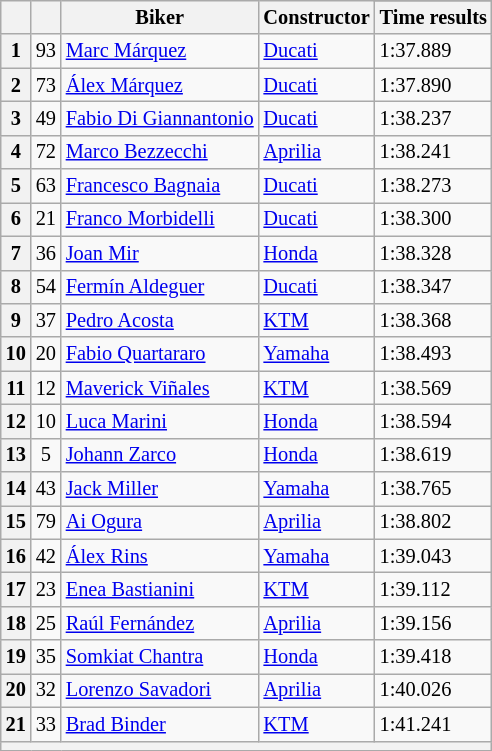<table class="wikitable sortable" style="font-size: 85%;">
<tr>
<th rowspan="2"></th>
<th rowspan="2"></th>
<th rowspan="2">Biker</th>
<th rowspan="2">Constructor</th>
</tr>
<tr>
<th scope="col">Time results</th>
</tr>
<tr>
<th scope="row">1</th>
<td align="center">93</td>
<td> <a href='#'>Marc Márquez</a></td>
<td><a href='#'>Ducati</a></td>
<td>1:37.889</td>
</tr>
<tr>
<th scope="row">2</th>
<td align="center">73</td>
<td> <a href='#'>Álex Márquez</a></td>
<td><a href='#'>Ducati</a></td>
<td>1:37.890</td>
</tr>
<tr>
<th scope="row">3</th>
<td align="center">49</td>
<td> <a href='#'>Fabio Di Giannantonio</a></td>
<td><a href='#'>Ducati</a></td>
<td>1:38.237</td>
</tr>
<tr>
<th scope="row">4</th>
<td align="center">72</td>
<td> <a href='#'>Marco Bezzecchi</a></td>
<td><a href='#'>Aprilia</a></td>
<td>1:38.241</td>
</tr>
<tr>
<th scope="row">5</th>
<td align="center">63</td>
<td> <a href='#'>Francesco Bagnaia</a></td>
<td><a href='#'>Ducati</a></td>
<td>1:38.273</td>
</tr>
<tr>
<th scope="row">6</th>
<td align="center">21</td>
<td>  <a href='#'>Franco Morbidelli</a></td>
<td><a href='#'>Ducati</a></td>
<td>1:38.300</td>
</tr>
<tr>
<th scope="row">7</th>
<td align="center">36</td>
<td> <a href='#'>Joan Mir</a></td>
<td><a href='#'>Honda</a></td>
<td>1:38.328</td>
</tr>
<tr>
<th scope="row">8</th>
<td align="center">54</td>
<td> <a href='#'>Fermín Aldeguer</a></td>
<td><a href='#'>Ducati</a></td>
<td>1:38.347</td>
</tr>
<tr>
<th scope="row">9</th>
<td align="center">37</td>
<td> <a href='#'>Pedro Acosta</a></td>
<td><a href='#'>KTM</a></td>
<td>1:38.368</td>
</tr>
<tr>
<th scope="row">10</th>
<td align="center">20</td>
<td> <a href='#'>Fabio Quartararo</a></td>
<td><a href='#'>Yamaha</a></td>
<td>1:38.493</td>
</tr>
<tr>
<th scope="row">11</th>
<td align="center">12</td>
<td> <a href='#'>Maverick Viñales</a></td>
<td><a href='#'>KTM</a></td>
<td>1:38.569</td>
</tr>
<tr>
<th scope="row">12</th>
<td align="center">10</td>
<td> <a href='#'>Luca Marini</a></td>
<td><a href='#'>Honda</a></td>
<td>1:38.594</td>
</tr>
<tr>
<th scope="row">13</th>
<td align="center">5</td>
<td> <a href='#'>Johann Zarco</a></td>
<td><a href='#'>Honda</a></td>
<td>1:38.619</td>
</tr>
<tr>
<th scope="row">14</th>
<td align="center">43</td>
<td> <a href='#'>Jack Miller</a></td>
<td><a href='#'>Yamaha</a></td>
<td>1:38.765</td>
</tr>
<tr>
<th scope="row">15</th>
<td align="center">79</td>
<td> <a href='#'>Ai Ogura</a></td>
<td><a href='#'>Aprilia</a></td>
<td>1:38.802</td>
</tr>
<tr>
<th scope="row">16</th>
<td align="center">42</td>
<td> <a href='#'>Álex Rins</a></td>
<td><a href='#'>Yamaha</a></td>
<td>1:39.043</td>
</tr>
<tr>
<th scope="row">17</th>
<td align="center">23</td>
<td> <a href='#'>Enea Bastianini</a></td>
<td><a href='#'>KTM</a></td>
<td>1:39.112</td>
</tr>
<tr>
<th scope="row">18</th>
<td align="center">25</td>
<td> <a href='#'>Raúl Fernández</a></td>
<td><a href='#'>Aprilia</a></td>
<td>1:39.156</td>
</tr>
<tr>
<th scope="row">19</th>
<td align="center">35</td>
<td> <a href='#'>Somkiat Chantra</a></td>
<td><a href='#'>Honda</a></td>
<td>1:39.418</td>
</tr>
<tr>
<th scope="row">20</th>
<td align="center">32</td>
<td> <a href='#'>Lorenzo Savadori</a></td>
<td><a href='#'>Aprilia</a></td>
<td>1:40.026</td>
</tr>
<tr>
<th scope="row">21</th>
<td align="center">33</td>
<td> <a href='#'>Brad Binder</a></td>
<td><a href='#'>KTM</a></td>
<td>1:41.241</td>
</tr>
<tr>
<th colspan="7"></th>
</tr>
</table>
